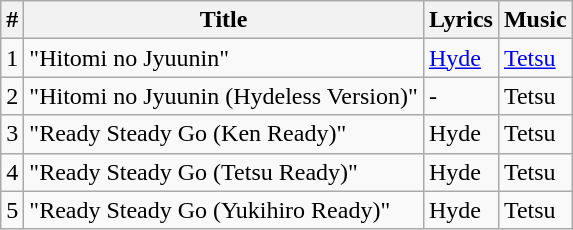<table class="wikitable">
<tr>
<th>#</th>
<th>Title</th>
<th>Lyrics</th>
<th>Music</th>
</tr>
<tr>
<td>1</td>
<td>"Hitomi no Jyuunin"</td>
<td><a href='#'>Hyde</a></td>
<td><a href='#'>Tetsu</a></td>
</tr>
<tr>
<td>2</td>
<td>"Hitomi no Jyuunin (Hydeless Version)"</td>
<td>‐</td>
<td>Tetsu</td>
</tr>
<tr>
<td>3</td>
<td>"Ready Steady Go (Ken Ready)"</td>
<td>Hyde</td>
<td>Tetsu</td>
</tr>
<tr>
<td>4</td>
<td>"Ready Steady Go (Tetsu Ready)"</td>
<td>Hyde</td>
<td>Tetsu</td>
</tr>
<tr>
<td>5</td>
<td>"Ready Steady Go (Yukihiro Ready)"</td>
<td>Hyde</td>
<td>Tetsu</td>
</tr>
</table>
